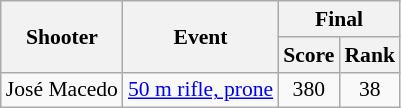<table class=wikitable style="font-size:90%">
<tr>
<th rowspan=2>Shooter</th>
<th rowspan=2>Event</th>
<th colspan=2>Final</th>
</tr>
<tr>
<th>Score</th>
<th>Rank</th>
</tr>
<tr>
<td>José Macedo</td>
<td><a href='#'>50 m rifle, prone</a></td>
<td align=center>380</td>
<td align=center>38</td>
</tr>
</table>
